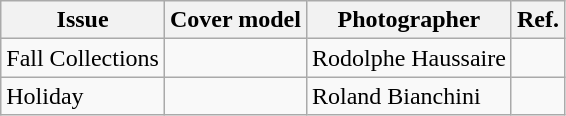<table class="wikitable">
<tr>
<th>Issue</th>
<th>Cover model</th>
<th>Photographer</th>
<th>Ref.</th>
</tr>
<tr>
<td>Fall Collections</td>
<td></td>
<td>Rodolphe Haussaire</td>
<td></td>
</tr>
<tr>
<td>Holiday</td>
<td></td>
<td>Roland Bianchini</td>
<td></td>
</tr>
</table>
